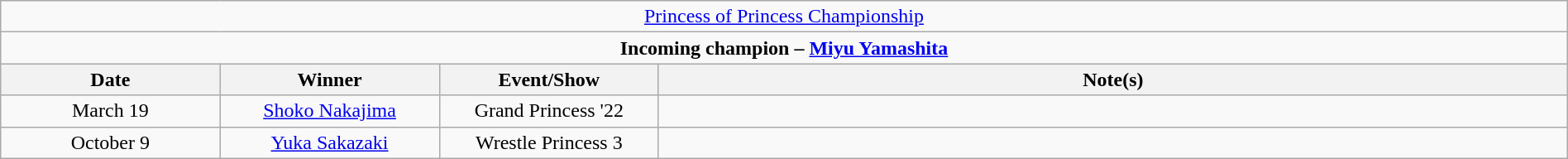<table class="wikitable" style="text-align:center; width:100%;">
<tr>
<td colspan="4" style="text-align: center;"><a href='#'>Princess of Princess Championship</a></td>
</tr>
<tr>
<td colspan="4" style="text-align: center;"><strong>Incoming champion – <a href='#'>Miyu Yamashita</a></strong></td>
</tr>
<tr>
<th width=14%>Date</th>
<th width=14%>Winner</th>
<th width=14%>Event/Show</th>
<th width=58%>Note(s)</th>
</tr>
<tr>
<td>March 19</td>
<td><a href='#'>Shoko Nakajima</a></td>
<td>Grand Princess '22</td>
<td></td>
</tr>
<tr>
<td>October 9</td>
<td><a href='#'>Yuka Sakazaki</a></td>
<td>Wrestle Princess 3</td>
<td></td>
</tr>
</table>
